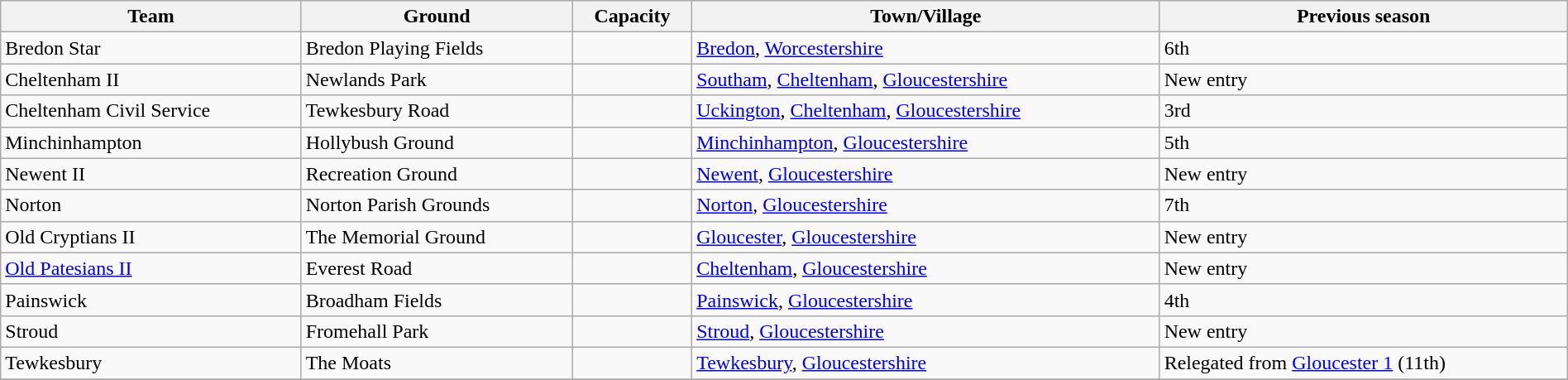<table class="wikitable sortable" width=100%>
<tr>
<th>Team</th>
<th>Ground</th>
<th>Capacity</th>
<th>Town/Village</th>
<th>Previous season</th>
</tr>
<tr>
<td>Bredon Star</td>
<td>Bredon Playing Fields</td>
<td></td>
<td><a href='#'>Bredon</a>, <a href='#'>Worcestershire</a></td>
<td>6th</td>
</tr>
<tr>
<td>Cheltenham II</td>
<td>Newlands Park</td>
<td></td>
<td><a href='#'>Southam</a>, <a href='#'>Cheltenham</a>, <a href='#'>Gloucestershire</a></td>
<td>New entry</td>
</tr>
<tr>
<td>Cheltenham Civil Service</td>
<td>Tewkesbury Road</td>
<td></td>
<td><a href='#'>Uckington</a>, <a href='#'>Cheltenham</a>, <a href='#'>Gloucestershire</a></td>
<td>3rd</td>
</tr>
<tr>
<td>Minchinhampton</td>
<td>Hollybush Ground</td>
<td></td>
<td><a href='#'>Minchinhampton</a>, <a href='#'>Gloucestershire</a></td>
<td>5th</td>
</tr>
<tr>
<td>Newent II</td>
<td>Recreation Ground</td>
<td></td>
<td><a href='#'>Newent</a>, <a href='#'>Gloucestershire</a></td>
<td>New entry</td>
</tr>
<tr>
<td>Norton</td>
<td>Norton Parish Grounds</td>
<td></td>
<td><a href='#'>Norton</a>, <a href='#'>Gloucestershire</a></td>
<td>7th</td>
</tr>
<tr>
<td>Old Cryptians II</td>
<td>The Memorial Ground</td>
<td></td>
<td><a href='#'>Gloucester</a>, <a href='#'>Gloucestershire</a></td>
<td>New entry</td>
</tr>
<tr>
<td><a href='#'>Old Patesians II</a></td>
<td>Everest Road</td>
<td></td>
<td><a href='#'>Cheltenham</a>, <a href='#'>Gloucestershire</a></td>
<td>New entry</td>
</tr>
<tr>
<td>Painswick</td>
<td>Broadham Fields</td>
<td></td>
<td><a href='#'>Painswick</a>, <a href='#'>Gloucestershire</a></td>
<td>4th</td>
</tr>
<tr>
<td>Stroud</td>
<td>Fromehall Park</td>
<td></td>
<td><a href='#'>Stroud</a>, <a href='#'>Gloucestershire</a></td>
<td>New entry</td>
</tr>
<tr>
<td>Tewkesbury</td>
<td>The Moats</td>
<td></td>
<td><a href='#'>Tewkesbury</a>, <a href='#'>Gloucestershire</a></td>
<td>Relegated from <a href='#'>Gloucester 1</a> (11th)</td>
</tr>
<tr>
</tr>
</table>
